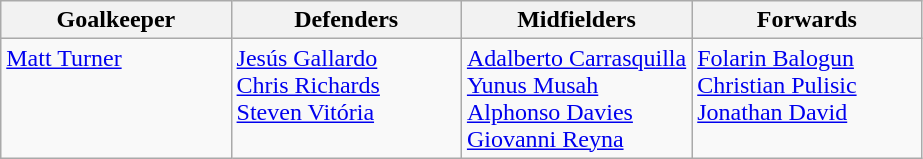<table class="wikitable">
<tr>
<th style="width:25%;">Goalkeeper</th>
<th style="width:25%;">Defenders</th>
<th style="width:25%;">Midfielders</th>
<th style="width:25%;">Forwards</th>
</tr>
<tr style="vertical-align:top;">
<td> <a href='#'>Matt Turner</a></td>
<td> <a href='#'>Jesús Gallardo</a><br> <a href='#'>Chris Richards</a><br> <a href='#'>Steven Vitória</a></td>
<td> <a href='#'>Adalberto Carrasquilla</a><br> <a href='#'>Yunus Musah</a><br> <a href='#'>Alphonso Davies</a><br> <a href='#'>Giovanni Reyna</a></td>
<td> <a href='#'>Folarin Balogun</a><br> <a href='#'>Christian Pulisic</a><br> <a href='#'>Jonathan David</a></td>
</tr>
</table>
